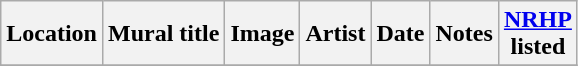<table class="wikitable sortable">
<tr>
<th>Location</th>
<th>Mural title</th>
<th>Image</th>
<th>Artist</th>
<th>Date</th>
<th>Notes</th>
<th><a href='#'>NRHP</a><br>listed</th>
</tr>
<tr>
</tr>
</table>
